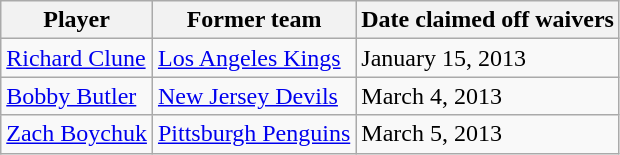<table class="wikitable">
<tr>
<th>Player</th>
<th>Former team</th>
<th>Date claimed off waivers</th>
</tr>
<tr>
<td><a href='#'>Richard Clune</a></td>
<td><a href='#'>Los Angeles Kings</a></td>
<td>January 15, 2013</td>
</tr>
<tr>
<td><a href='#'>Bobby Butler</a></td>
<td><a href='#'>New Jersey Devils</a></td>
<td>March 4, 2013</td>
</tr>
<tr>
<td><a href='#'>Zach Boychuk</a></td>
<td><a href='#'>Pittsburgh Penguins</a></td>
<td>March 5, 2013</td>
</tr>
</table>
